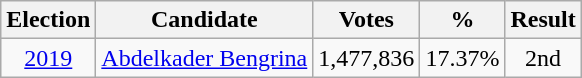<table class="wikitable" style="text-align:center">
<tr>
<th>Election</th>
<th>Candidate</th>
<th>Votes</th>
<th>%</th>
<th>Result</th>
</tr>
<tr>
<td><a href='#'>2019</a></td>
<td><a href='#'>Abdelkader Bengrina</a></td>
<td>1,477,836</td>
<td>17.37%</td>
<td>2nd</td>
</tr>
</table>
